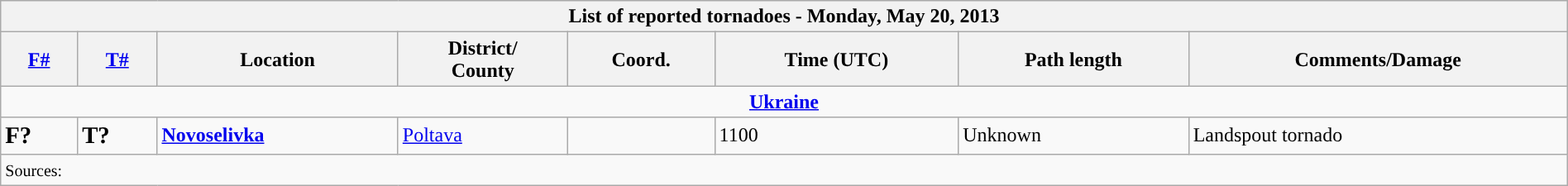<table class="wikitable collapsible" width="100%">
<tr>
<th colspan="8">List of reported tornadoes - Monday, May 20, 2013</th>
</tr>
<tr>
<th><a href='#'>F#</a></th>
<th><a href='#'>T#</a></th>
<th>Location</th>
<th>District/<br>County</th>
<th>Coord.</th>
<th>Time (UTC)</th>
<th>Path length</th>
<th>Comments/Damage</th>
</tr>
<tr>
<td colspan="8" align=center><strong><a href='#'>Ukraine</a></strong></td>
</tr>
<tr>
<td><big><strong>F?</strong></big></td>
<td><big><strong>T?</strong></big></td>
<td><strong><a href='#'>Novoselivka</a></strong></td>
<td><a href='#'>Poltava</a></td>
<td></td>
<td>1100</td>
<td>Unknown</td>
<td>Landspout tornado</td>
</tr>
<tr>
<td colspan="8"><small>Sources:  </small></td>
</tr>
</table>
